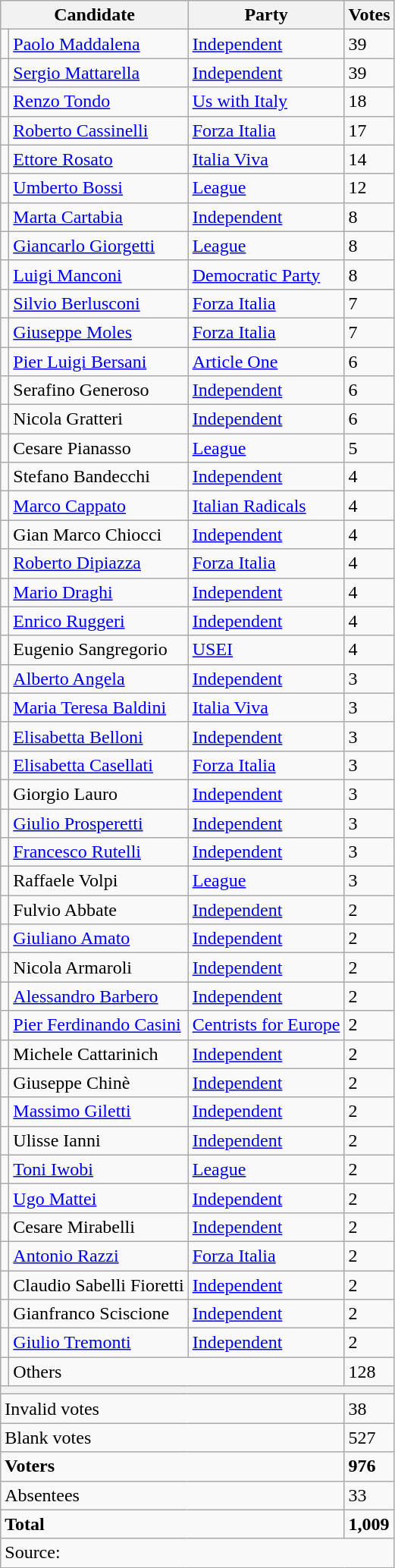<table class="wikitable mw-collapsible mw-collapsed">
<tr>
<th colspan=2>Candidate</th>
<th>Party</th>
<th>Votes</th>
</tr>
<tr>
<td bgcolor=></td>
<td><a href='#'>Paolo Maddalena</a></td>
<td><a href='#'>Independent</a></td>
<td>39</td>
</tr>
<tr>
<td bgcolor=></td>
<td><a href='#'>Sergio Mattarella</a></td>
<td><a href='#'>Independent</a></td>
<td>39</td>
</tr>
<tr>
<td bgcolor=></td>
<td><a href='#'>Renzo Tondo</a></td>
<td><a href='#'>Us with Italy</a></td>
<td>18</td>
</tr>
<tr>
<td bgcolor=></td>
<td><a href='#'>Roberto Cassinelli</a></td>
<td><a href='#'>Forza Italia</a></td>
<td>17</td>
</tr>
<tr>
<td bgcolor=></td>
<td><a href='#'>Ettore Rosato</a></td>
<td><a href='#'>Italia Viva</a></td>
<td>14</td>
</tr>
<tr>
<td bgcolor=></td>
<td><a href='#'>Umberto Bossi</a></td>
<td><a href='#'>League</a></td>
<td>12</td>
</tr>
<tr>
<td bgcolor=></td>
<td><a href='#'>Marta Cartabia</a></td>
<td><a href='#'>Independent</a></td>
<td>8</td>
</tr>
<tr>
<td bgcolor=></td>
<td><a href='#'>Giancarlo Giorgetti</a></td>
<td><a href='#'>League</a></td>
<td>8</td>
</tr>
<tr>
<td bgcolor=></td>
<td><a href='#'>Luigi Manconi</a></td>
<td><a href='#'>Democratic Party</a></td>
<td>8</td>
</tr>
<tr>
<td bgcolor=></td>
<td><a href='#'>Silvio Berlusconi</a></td>
<td><a href='#'>Forza Italia</a></td>
<td>7</td>
</tr>
<tr>
<td bgcolor=></td>
<td><a href='#'>Giuseppe Moles</a></td>
<td><a href='#'>Forza Italia</a></td>
<td>7</td>
</tr>
<tr>
<td bgcolor=></td>
<td><a href='#'>Pier Luigi Bersani</a></td>
<td><a href='#'>Article One</a></td>
<td>6</td>
</tr>
<tr>
<td bgcolor=></td>
<td>Serafino Generoso</td>
<td><a href='#'>Independent</a></td>
<td>6</td>
</tr>
<tr>
<td bgcolor=></td>
<td>Nicola Gratteri</td>
<td><a href='#'>Independent</a></td>
<td>6</td>
</tr>
<tr>
<td bgcolor=></td>
<td>Cesare Pianasso</td>
<td><a href='#'>League</a></td>
<td>5</td>
</tr>
<tr>
<td bgcolor=></td>
<td>Stefano Bandecchi</td>
<td><a href='#'>Independent</a></td>
<td>4</td>
</tr>
<tr>
<td bgcolor=></td>
<td><a href='#'>Marco Cappato</a></td>
<td><a href='#'>Italian Radicals</a></td>
<td>4</td>
</tr>
<tr>
<td bgcolor=></td>
<td>Gian Marco Chiocci</td>
<td><a href='#'>Independent</a></td>
<td>4</td>
</tr>
<tr>
<td bgcolor=></td>
<td><a href='#'>Roberto Dipiazza</a></td>
<td><a href='#'>Forza Italia</a></td>
<td>4</td>
</tr>
<tr>
<td bgcolor=></td>
<td><a href='#'>Mario Draghi</a></td>
<td><a href='#'>Independent</a></td>
<td>4</td>
</tr>
<tr>
<td bgcolor=></td>
<td><a href='#'>Enrico Ruggeri</a></td>
<td><a href='#'>Independent</a></td>
<td>4</td>
</tr>
<tr>
<td bgcolor=></td>
<td>Eugenio Sangregorio</td>
<td><a href='#'>USEI</a></td>
<td>4</td>
</tr>
<tr>
<td bgcolor=></td>
<td><a href='#'>Alberto Angela</a></td>
<td><a href='#'>Independent</a></td>
<td>3</td>
</tr>
<tr>
<td bgcolor=></td>
<td><a href='#'>Maria Teresa Baldini</a></td>
<td><a href='#'>Italia Viva</a></td>
<td>3</td>
</tr>
<tr>
<td bgcolor=></td>
<td><a href='#'>Elisabetta Belloni</a></td>
<td><a href='#'>Independent</a></td>
<td>3</td>
</tr>
<tr>
<td bgcolor=></td>
<td><a href='#'>Elisabetta Casellati</a></td>
<td><a href='#'>Forza Italia</a></td>
<td>3</td>
</tr>
<tr>
<td bgcolor=></td>
<td>Giorgio Lauro</td>
<td><a href='#'>Independent</a></td>
<td>3</td>
</tr>
<tr>
<td bgcolor=></td>
<td><a href='#'>Giulio Prosperetti</a></td>
<td><a href='#'>Independent</a></td>
<td>3</td>
</tr>
<tr>
<td bgcolor=></td>
<td><a href='#'>Francesco Rutelli</a></td>
<td><a href='#'>Independent</a></td>
<td>3</td>
</tr>
<tr>
<td bgcolor=></td>
<td>Raffaele Volpi</td>
<td><a href='#'>League</a></td>
<td>3</td>
</tr>
<tr>
<td bgcolor=></td>
<td>Fulvio Abbate</td>
<td><a href='#'>Independent</a></td>
<td>2</td>
</tr>
<tr>
<td bgcolor=></td>
<td><a href='#'>Giuliano Amato</a></td>
<td><a href='#'>Independent</a></td>
<td>2</td>
</tr>
<tr>
<td bgcolor=></td>
<td>Nicola Armaroli</td>
<td><a href='#'>Independent</a></td>
<td>2</td>
</tr>
<tr>
<td bgcolor=></td>
<td><a href='#'>Alessandro Barbero</a></td>
<td><a href='#'>Independent</a></td>
<td>2</td>
</tr>
<tr>
<td bgcolor=></td>
<td><a href='#'>Pier Ferdinando Casini</a></td>
<td><a href='#'>Centrists for Europe</a></td>
<td>2</td>
</tr>
<tr>
<td bgcolor=></td>
<td>Michele Cattarinich</td>
<td><a href='#'>Independent</a></td>
<td>2</td>
</tr>
<tr>
<td bgcolor=></td>
<td>Giuseppe Chinè</td>
<td><a href='#'>Independent</a></td>
<td>2</td>
</tr>
<tr>
<td bgcolor=></td>
<td><a href='#'>Massimo Giletti</a></td>
<td><a href='#'>Independent</a></td>
<td>2</td>
</tr>
<tr>
<td bgcolor=></td>
<td>Ulisse Ianni</td>
<td><a href='#'>Independent</a></td>
<td>2</td>
</tr>
<tr>
<td bgcolor=></td>
<td><a href='#'>Toni Iwobi</a></td>
<td><a href='#'>League</a></td>
<td>2</td>
</tr>
<tr>
<td bgcolor=></td>
<td><a href='#'>Ugo Mattei</a></td>
<td><a href='#'>Independent</a></td>
<td>2</td>
</tr>
<tr>
<td bgcolor=></td>
<td>Cesare Mirabelli</td>
<td><a href='#'>Independent</a></td>
<td>2</td>
</tr>
<tr>
<td bgcolor=></td>
<td><a href='#'>Antonio Razzi</a></td>
<td><a href='#'>Forza Italia</a></td>
<td>2</td>
</tr>
<tr>
<td bgcolor=></td>
<td>Claudio Sabelli Fioretti</td>
<td><a href='#'>Independent</a></td>
<td>2</td>
</tr>
<tr>
<td bgcolor=></td>
<td>Gianfranco Sciscione</td>
<td><a href='#'>Independent</a></td>
<td>2</td>
</tr>
<tr>
<td bgcolor=></td>
<td><a href='#'>Giulio Tremonti</a></td>
<td><a href='#'>Independent</a></td>
<td>2</td>
</tr>
<tr>
<td bgcolor=></td>
<td colspan="2">Others</td>
<td>128</td>
</tr>
<tr>
<th colspan="4"></th>
</tr>
<tr>
<td colspan="3" style="text-align:left">Invalid votes</td>
<td>38</td>
</tr>
<tr>
<td colspan="3" style="text-align:left">Blank votes</td>
<td>527</td>
</tr>
<tr>
<td colspan="3" style="text-align:left"><strong>Voters</strong></td>
<td><strong>976</strong></td>
</tr>
<tr>
<td colspan="3" style="text-align:left">Absentees</td>
<td>33</td>
</tr>
<tr>
<td colspan="3" style="text-align:left"><strong>Total</strong></td>
<td><strong>1,009</strong></td>
</tr>
<tr>
<td colspan="4">Source: </td>
</tr>
</table>
